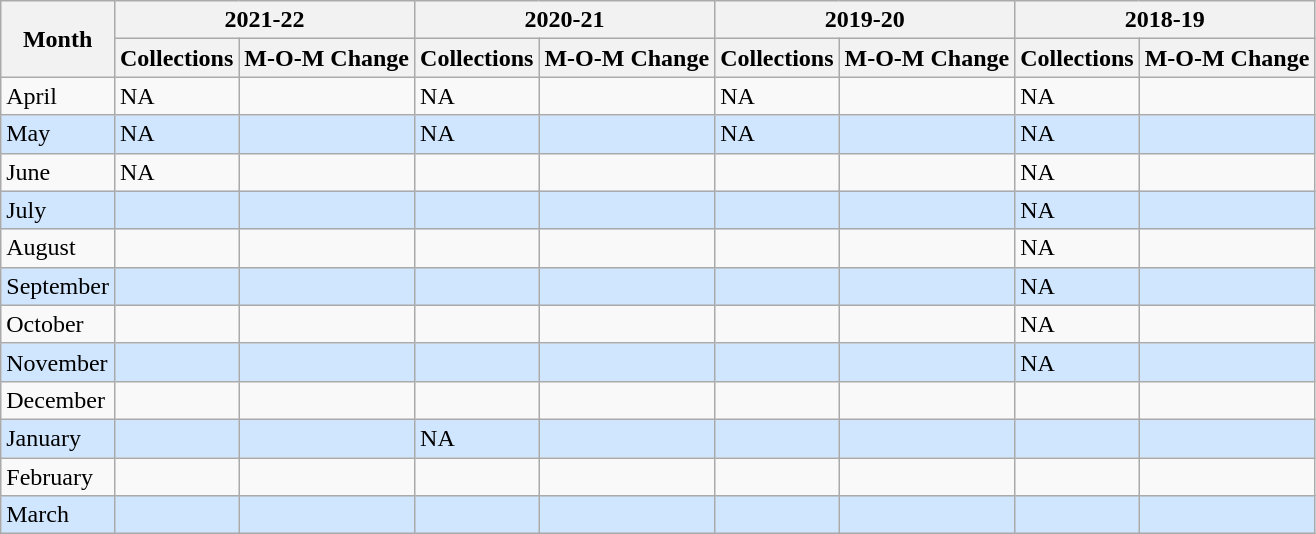<table class="wikitable sortable">
<tr>
<th rowspan="2">Month</th>
<th colspan=2>2021-22</th>
<th colspan=2>2020-21</th>
<th colspan=2>2019-20</th>
<th colspan=2>2018-19</th>
</tr>
<tr>
<th>Collections</th>
<th>M-O-M Change</th>
<th>Collections</th>
<th>M-O-M Change</th>
<th>Collections</th>
<th>M-O-M Change</th>
<th>Collections</th>
<th>M-O-M Change</th>
</tr>
<tr>
<td>April</td>
<td>NA</td>
<td></td>
<td>NA</td>
<td></td>
<td>NA</td>
<td></td>
<td>NA</td>
<td></td>
</tr>
<tr style="background:#D0E6FF">
<td>May</td>
<td>NA</td>
<td></td>
<td>NA</td>
<td></td>
<td>NA</td>
<td></td>
<td>NA</td>
<td></td>
</tr>
<tr>
<td>June</td>
<td>NA</td>
<td></td>
<td></td>
<td></td>
<td></td>
<td></td>
<td>NA</td>
<td></td>
</tr>
<tr style="background:#D0E6FF">
<td>July</td>
<td></td>
<td></td>
<td></td>
<td></td>
<td></td>
<td></td>
<td>NA</td>
<td></td>
</tr>
<tr>
<td>August</td>
<td></td>
<td></td>
<td></td>
<td></td>
<td></td>
<td></td>
<td>NA</td>
<td></td>
</tr>
<tr style="background:#D0E6FF">
<td>September</td>
<td></td>
<td></td>
<td></td>
<td></td>
<td></td>
<td></td>
<td>NA</td>
<td></td>
</tr>
<tr>
<td>October</td>
<td></td>
<td></td>
<td></td>
<td></td>
<td></td>
<td></td>
<td>NA</td>
<td></td>
</tr>
<tr style="background:#D0E6FF">
<td>November</td>
<td></td>
<td></td>
<td></td>
<td></td>
<td></td>
<td></td>
<td>NA</td>
<td></td>
</tr>
<tr>
<td>December</td>
<td></td>
<td></td>
<td></td>
<td></td>
<td></td>
<td></td>
<td></td>
<td></td>
</tr>
<tr style="background:#D0E6FF">
<td>January</td>
<td></td>
<td></td>
<td>NA</td>
<td></td>
<td></td>
<td></td>
<td></td>
<td></td>
</tr>
<tr>
<td>February</td>
<td></td>
<td></td>
<td></td>
<td></td>
<td></td>
<td></td>
<td></td>
<td></td>
</tr>
<tr style="background:#D0E6FF">
<td>March</td>
<td></td>
<td></td>
<td></td>
<td></td>
<td></td>
<td></td>
<td></td>
<td></td>
</tr>
</table>
